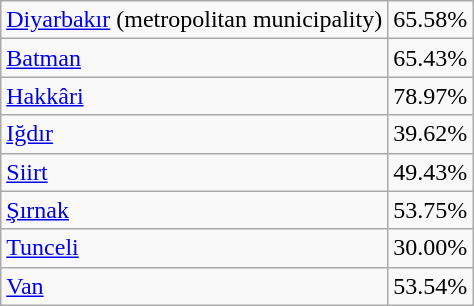<table class="wikitable">
<tr>
<td><a href='#'>Diyarbakır</a> (metropolitan municipality)</td>
<td>65.58%</td>
</tr>
<tr>
<td><a href='#'>Batman</a></td>
<td>65.43%</td>
</tr>
<tr>
<td><a href='#'>Hakkâri</a></td>
<td>78.97%</td>
</tr>
<tr>
<td><a href='#'>Iğdır</a></td>
<td>39.62%</td>
</tr>
<tr>
<td><a href='#'>Siirt</a></td>
<td>49.43%</td>
</tr>
<tr>
<td><a href='#'>Şırnak</a></td>
<td>53.75%</td>
</tr>
<tr>
<td><a href='#'>Tunceli</a></td>
<td>30.00%</td>
</tr>
<tr>
<td><a href='#'>Van</a></td>
<td>53.54%</td>
</tr>
</table>
